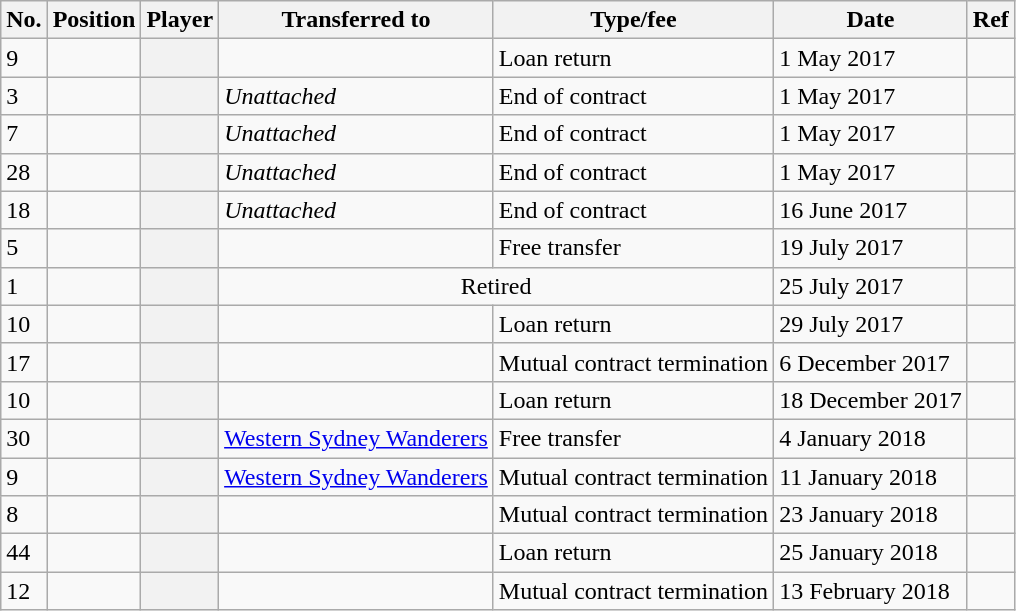<table class="wikitable plainrowheaders sortable" style="text-align:center; text-align:left">
<tr>
<th scope="col">No.</th>
<th scope="col">Position</th>
<th scope="col">Player</th>
<th scope="col">Transferred to</th>
<th scope="col">Type/fee</th>
<th scope="col">Date</th>
<th scope="col" class="unsortable">Ref</th>
</tr>
<tr>
<td>9</td>
<td></td>
<th scope="row"></th>
<td></td>
<td>Loan return</td>
<td>1 May 2017</td>
<td></td>
</tr>
<tr>
<td>3</td>
<td></td>
<th scope="row"></th>
<td><em>Unattached</em></td>
<td>End of contract</td>
<td>1 May 2017</td>
<td></td>
</tr>
<tr>
<td>7</td>
<td></td>
<th scope="row"></th>
<td><em>Unattached</em></td>
<td>End of contract</td>
<td>1 May 2017</td>
<td></td>
</tr>
<tr>
<td>28</td>
<td></td>
<th scope="row"></th>
<td><em>Unattached</em></td>
<td>End of contract</td>
<td>1 May 2017</td>
<td></td>
</tr>
<tr>
<td>18</td>
<td></td>
<th scope="row"></th>
<td><em>Unattached</em></td>
<td>End of contract</td>
<td>16 June 2017</td>
<td></td>
</tr>
<tr>
<td>5</td>
<td></td>
<th scope="row"></th>
<td></td>
<td>Free transfer</td>
<td>19 July 2017</td>
<td></td>
</tr>
<tr>
<td>1</td>
<td></td>
<th scope="row"></th>
<td colspan="2" align=center>Retired</td>
<td>25 July 2017</td>
<td></td>
</tr>
<tr>
<td>10</td>
<td></td>
<th scope="row"></th>
<td></td>
<td>Loan return</td>
<td>29 July 2017</td>
<td></td>
</tr>
<tr>
<td>17</td>
<td></td>
<th scope="row"></th>
<td></td>
<td>Mutual contract termination</td>
<td>6 December 2017</td>
<td></td>
</tr>
<tr>
<td>10</td>
<td></td>
<th scope="row"></th>
<td></td>
<td>Loan return</td>
<td>18 December 2017</td>
<td></td>
</tr>
<tr>
<td>30</td>
<td></td>
<th scope="row"></th>
<td><a href='#'>Western Sydney Wanderers</a></td>
<td>Free transfer</td>
<td>4 January 2018</td>
<td></td>
</tr>
<tr>
<td>9</td>
<td></td>
<th scope="row"></th>
<td><a href='#'>Western Sydney Wanderers</a></td>
<td>Mutual contract termination</td>
<td>11 January 2018</td>
<td></td>
</tr>
<tr>
<td>8</td>
<td></td>
<th scope="row"></th>
<td></td>
<td>Mutual contract termination</td>
<td>23 January 2018</td>
<td></td>
</tr>
<tr>
<td>44</td>
<td></td>
<th scope="row"></th>
<td></td>
<td>Loan return</td>
<td>25 January 2018</td>
<td></td>
</tr>
<tr>
<td>12</td>
<td></td>
<th scope="row"></th>
<td></td>
<td>Mutual contract termination</td>
<td>13 February 2018</td>
<td></td>
</tr>
</table>
